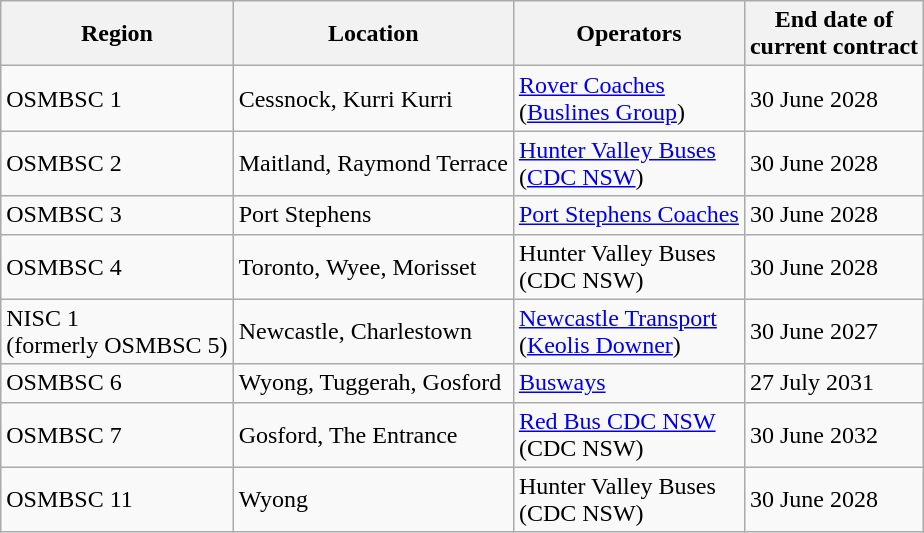<table class="wikitable">
<tr>
<th>Region</th>
<th>Location</th>
<th>Operators</th>
<th>End date of<br>current contract</th>
</tr>
<tr>
<td>OSMBSC 1</td>
<td>Cessnock, Kurri Kurri</td>
<td><a href='#'>Rover Coaches</a><br>(<a href='#'>Buslines Group</a>)</td>
<td>30 June 2028</td>
</tr>
<tr>
<td>OSMBSC 2</td>
<td>Maitland, Raymond Terrace</td>
<td><a href='#'>Hunter Valley Buses</a><br>(<a href='#'>CDC NSW</a>)</td>
<td>30 June 2028</td>
</tr>
<tr>
<td>OSMBSC 3</td>
<td>Port Stephens</td>
<td><a href='#'>Port Stephens Coaches</a></td>
<td>30 June 2028</td>
</tr>
<tr>
<td>OSMBSC 4</td>
<td>Toronto, Wyee, Morisset</td>
<td>Hunter Valley Buses<br>(CDC NSW)</td>
<td>30 June 2028</td>
</tr>
<tr>
<td>NISC 1<br>(formerly OSMBSC 5)</td>
<td>Newcastle, Charlestown</td>
<td><a href='#'>Newcastle Transport</a><br>(<a href='#'>Keolis Downer</a>)</td>
<td>30 June 2027</td>
</tr>
<tr>
<td>OSMBSC 6</td>
<td>Wyong, Tuggerah, Gosford</td>
<td><a href='#'>Busways</a></td>
<td>27 July 2031</td>
</tr>
<tr>
<td>OSMBSC 7</td>
<td>Gosford, The Entrance</td>
<td><a href='#'>Red Bus CDC NSW</a><br>(CDC NSW)</td>
<td>30 June 2032</td>
</tr>
<tr>
<td>OSMBSC 11</td>
<td>Wyong</td>
<td>Hunter Valley Buses<br>(CDC NSW)</td>
<td>30 June 2028</td>
</tr>
</table>
